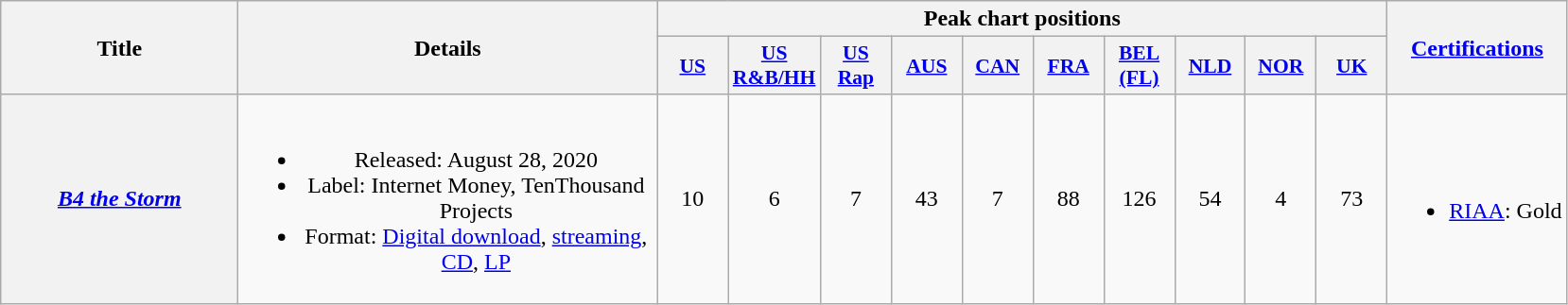<table class="wikitable plainrowheaders" style="text-align:center;">
<tr>
<th scope="col" rowspan="2" style="width:10em;">Title</th>
<th scope="col" rowspan="2" style="width:18em;">Details</th>
<th scope="col" colspan="10">Peak chart positions</th>
<th scope="col" rowspan="2"><a href='#'>Certifications</a></th>
</tr>
<tr>
<th scope="col" style="width:3em;font-size:90%;"><a href='#'>US</a><br></th>
<th scope="col" style="width:3em;font-size:90%;"><a href='#'>US R&B/HH</a><br></th>
<th scope="col" style="width:3em;font-size:90%;"><a href='#'>US<br>Rap</a><br></th>
<th scope="col" style="width:3em;font-size:90%;"><a href='#'>AUS</a><br></th>
<th scope="col" style="width:3em;font-size:90%;"><a href='#'>CAN</a><br></th>
<th scope="col" style="width:3em;font-size:90%;"><a href='#'>FRA</a><br></th>
<th scope="col" style="width:3em;font-size:90%;"><a href='#'>BEL<br>(FL)</a><br></th>
<th scope="col" style="width:3em;font-size:90%;"><a href='#'>NLD</a><br></th>
<th scope="col" style="width:3em;font-size:90%;"><a href='#'>NOR</a><br></th>
<th scope="col" style="width:3em;font-size:90%;"><a href='#'>UK</a><br></th>
</tr>
<tr>
<th scope="row"><em><a href='#'>B4 the Storm</a></em></th>
<td><br><ul><li>Released: August 28, 2020</li><li>Label: Internet Money, TenThousand Projects</li><li>Format: <a href='#'>Digital download</a>, <a href='#'>streaming</a>, <a href='#'>CD</a>, <a href='#'>LP</a></li></ul></td>
<td>10</td>
<td>6</td>
<td>7</td>
<td>43</td>
<td>7</td>
<td>88</td>
<td>126</td>
<td>54</td>
<td>4</td>
<td>73</td>
<td><br><ul><li><a href='#'>RIAA</a>: Gold</li></ul></td>
</tr>
</table>
